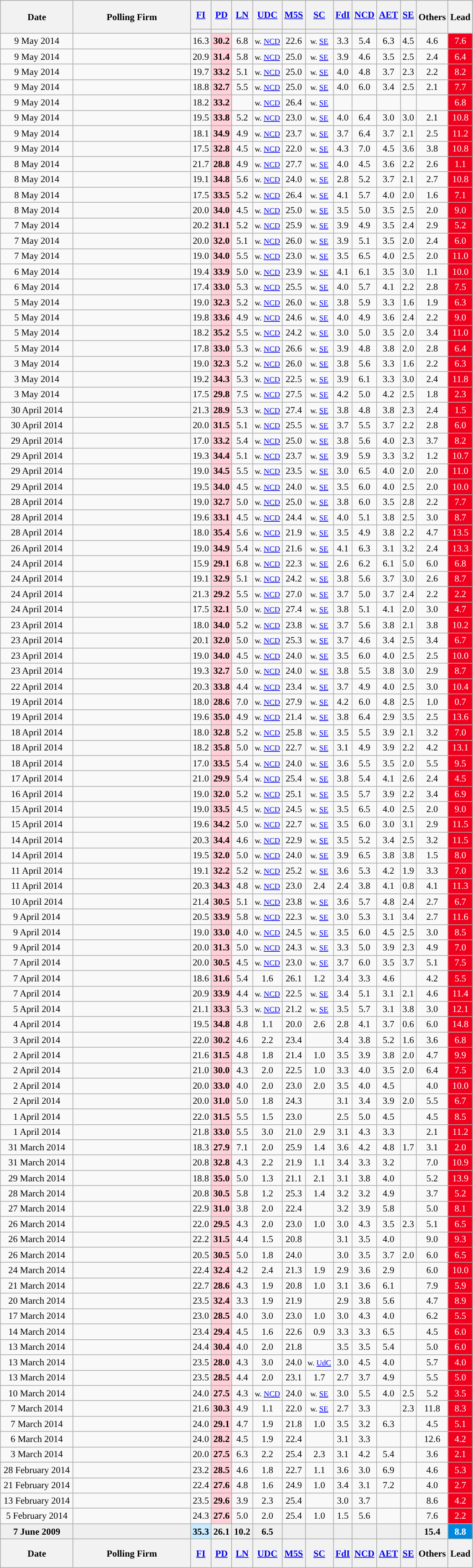<table class="wikitable" style="text-align:center; font-size:85%; line-height:16px;">
<tr style="height:42px; background:#e9e9e9;">
<th style="width:100px;" rowspan="2">Date</th>
<th style="width:165px;" rowspan="2">Polling Firm</th>
<th><a href='#'><span>FI</span></a></th>
<th><a href='#'><span>PD</span></a></th>
<th><a href='#'><span>LN</span></a></th>
<th><a href='#'><span>UDC</span></a></th>
<th><a href='#'><span>M5S</span></a></th>
<th><a href='#'><span>SC</span></a></th>
<th><a href='#'><span>FdI</span></a></th>
<th><a href='#'><span>NCD</span></a></th>
<th><a href='#'><span>AET</span></a></th>
<th><a href='#'><span>SE</span></a></th>
<th style="width:40px;" rowspan="2">Others</th>
<th style="width:20px;" rowspan="2">Lead</th>
</tr>
<tr>
<th style="background:"></th>
<th style="background:"></th>
<th style="background:"></th>
<th style="background:"></th>
<th style="background:"></th>
<th style="background:"></th>
<th style="background:"></th>
<th style="background:"></th>
<th style="background:"></th>
<th style="background:"></th>
</tr>
<tr>
<td>9 May 2014</td>
<td></td>
<td>16.3</td>
<td style="background:#FFD0D7"><strong>30.2</strong></td>
<td>6.8</td>
<td><small>w. <a href='#'>NCD</a></small></td>
<td>22.6</td>
<td><small>w. <a href='#'>SE</a></small></td>
<td>3.3</td>
<td>5.4</td>
<td>6.3</td>
<td>4.5</td>
<td>4.6</td>
<td style="background:#F0001C; color:white;">7.6</td>
</tr>
<tr>
<td>9 May 2014</td>
<td></td>
<td>20.9</td>
<td style="background:#FFD0D7"><strong>31.4</strong></td>
<td>5.8</td>
<td><small>w. <a href='#'>NCD</a></small></td>
<td>25.0</td>
<td><small>w. <a href='#'>SE</a></small></td>
<td>3.9</td>
<td>4.6</td>
<td>3.5</td>
<td>2.5</td>
<td>2.4</td>
<td style="background:#F0001C; color:white;">6.4</td>
</tr>
<tr>
<td>9 May 2014</td>
<td></td>
<td>19.7</td>
<td style="background:#FFD0D7"><strong>33.2</strong></td>
<td>5.1</td>
<td><small>w. <a href='#'>NCD</a></small></td>
<td>25.0</td>
<td><small>w. <a href='#'>SE</a></small></td>
<td>4.0</td>
<td>4.8</td>
<td>3.7</td>
<td>2.3</td>
<td>2.2</td>
<td style="background:#F0001C; color:white;">8.2</td>
</tr>
<tr>
<td>9 May 2014</td>
<td></td>
<td>18.8</td>
<td style="background:#FFD0D7"><strong>32.7</strong></td>
<td>5.5</td>
<td><small>w. <a href='#'>NCD</a></small></td>
<td>25.0</td>
<td><small>w. <a href='#'>SE</a></small></td>
<td>4.0</td>
<td>6.0</td>
<td>3.4</td>
<td>2.5</td>
<td>2.1</td>
<td style="background:#F0001C; color:white;">7.7</td>
</tr>
<tr>
<td>9 May 2014</td>
<td></td>
<td>18.2</td>
<td style="background:#FFD0D7"><strong>33.2</strong></td>
<td></td>
<td><small>w. <a href='#'>NCD</a></small></td>
<td>26.4</td>
<td><small>w. <a href='#'>SE</a></small></td>
<td></td>
<td></td>
<td></td>
<td></td>
<td></td>
<td style="background:#F0001C; color:white;">6.8</td>
</tr>
<tr>
<td>9 May 2014</td>
<td></td>
<td>19.5</td>
<td style="background:#FFD0D7"><strong>33.8</strong></td>
<td>5.2</td>
<td><small>w. <a href='#'>NCD</a></small></td>
<td>23.0</td>
<td><small>w. <a href='#'>SE</a></small></td>
<td>4.0</td>
<td>6.4</td>
<td>3.0</td>
<td>3.0</td>
<td>2.1</td>
<td style="background:#F0001C; color:white;">10.8</td>
</tr>
<tr>
<td>9 May 2014</td>
<td></td>
<td>18.1</td>
<td style="background:#FFD0D7"><strong>34.9</strong></td>
<td>4.9</td>
<td><small>w. <a href='#'>NCD</a></small></td>
<td>23.7</td>
<td><small>w. <a href='#'>SE</a></small></td>
<td>3.7</td>
<td>6.4</td>
<td>3.7</td>
<td>2.1</td>
<td>2.5</td>
<td style="background:#F0001C; color:white;">11.2</td>
</tr>
<tr>
<td>9 May 2014</td>
<td></td>
<td>17.5</td>
<td style="background:#FFD0D7"><strong>32.8</strong></td>
<td>4.5</td>
<td><small>w. <a href='#'>NCD</a></small></td>
<td>22.0</td>
<td><small>w. <a href='#'>SE</a></small></td>
<td>4.3</td>
<td>7.0</td>
<td>4.5</td>
<td>3.6</td>
<td>3.8</td>
<td style="background:#F0001C; color:white;">10.8</td>
</tr>
<tr>
<td>8 May 2014</td>
<td></td>
<td>21.7</td>
<td style="background:#FFD0D7"><strong>28.8</strong></td>
<td>4.9</td>
<td><small>w. <a href='#'>NCD</a></small></td>
<td>27.7</td>
<td><small>w. <a href='#'>SE</a></small></td>
<td>4.0</td>
<td>4.5</td>
<td>3.6</td>
<td>2.2</td>
<td>2.6</td>
<td style="background:#F0001C; color:white;">1.1</td>
</tr>
<tr>
<td>8 May 2014</td>
<td></td>
<td>19.1</td>
<td style="background:#FFD0D7"><strong>34.8</strong></td>
<td>5.6</td>
<td><small>w. <a href='#'>NCD</a></small></td>
<td>24.0</td>
<td><small>w. <a href='#'>SE</a></small></td>
<td>2.8</td>
<td>5.2</td>
<td>3.7</td>
<td>2.1</td>
<td>2.7</td>
<td style="background:#F0001C; color:white;">10.8</td>
</tr>
<tr>
<td>8 May 2014</td>
<td></td>
<td>17.5</td>
<td style="background:#FFD0D7"><strong>33.5</strong></td>
<td>5.2</td>
<td><small>w. <a href='#'>NCD</a></small></td>
<td>26.4</td>
<td><small>w. <a href='#'>SE</a></small></td>
<td>4.1</td>
<td>5.7</td>
<td>4.0</td>
<td>2.0</td>
<td>1.6</td>
<td style="background:#F0001C; color:white;">7.1</td>
</tr>
<tr>
<td>8 May 2014</td>
<td></td>
<td>20.0</td>
<td style="background:#FFD0D7"><strong>34.0</strong></td>
<td>4.5</td>
<td><small>w. <a href='#'>NCD</a></small></td>
<td>25.0</td>
<td><small>w. <a href='#'>SE</a></small></td>
<td>3.5</td>
<td>5.0</td>
<td>3.5</td>
<td>2.5</td>
<td>2.0</td>
<td style="background:#F0001C; color:white;">9.0</td>
</tr>
<tr>
<td>7 May 2014</td>
<td></td>
<td>20.2</td>
<td style="background:#FFD0D7"><strong>31.1</strong></td>
<td>5.2</td>
<td><small>w. <a href='#'>NCD</a></small></td>
<td>25.9</td>
<td><small>w. <a href='#'>SE</a></small></td>
<td>3.9</td>
<td>4.9</td>
<td>3.5</td>
<td>2.4</td>
<td>2.9</td>
<td style="background:#F0001C; color:white;">5.2</td>
</tr>
<tr>
<td>7 May 2014</td>
<td></td>
<td>20.0</td>
<td style="background:#FFD0D7"><strong>32.0</strong></td>
<td>5.1</td>
<td><small>w. <a href='#'>NCD</a></small></td>
<td>26.0</td>
<td><small>w. <a href='#'>SE</a></small></td>
<td>3.9</td>
<td>5.1</td>
<td>3.5</td>
<td>2.0</td>
<td>2.4</td>
<td style="background:#F0001C; color:white;">6.0</td>
</tr>
<tr>
<td>7 May 2014</td>
<td></td>
<td>19.0</td>
<td style="background:#FFD0D7"><strong>34.0</strong></td>
<td>5.5</td>
<td><small>w. <a href='#'>NCD</a></small></td>
<td>23.0</td>
<td><small>w. <a href='#'>SE</a></small></td>
<td>3.5</td>
<td>6.5</td>
<td>4.0</td>
<td>2.5</td>
<td>2.0</td>
<td style="background:#F0001C; color:white;">11.0</td>
</tr>
<tr>
<td>6 May 2014</td>
<td></td>
<td>19.4</td>
<td style="background:#FFD0D7"><strong>33.9</strong></td>
<td>5.0</td>
<td><small>w. <a href='#'>NCD</a></small></td>
<td>23.9</td>
<td><small>w. <a href='#'>SE</a></small></td>
<td>4.1</td>
<td>6.1</td>
<td>3.5</td>
<td>3.0</td>
<td>1.1</td>
<td style="background:#F0001C; color:white;">10.0</td>
</tr>
<tr>
<td>6 May 2014</td>
<td></td>
<td>17.4</td>
<td style="background:#FFD0D7"><strong>33.0</strong></td>
<td>5.3</td>
<td><small>w. <a href='#'>NCD</a></small></td>
<td>25.5</td>
<td><small>w. <a href='#'>SE</a></small></td>
<td>4.0</td>
<td>5.7</td>
<td>4.1</td>
<td>2.2</td>
<td>2.8</td>
<td style="background:#F0001C; color:white;">7.5</td>
</tr>
<tr>
<td>5 May 2014</td>
<td></td>
<td>19.0</td>
<td style="background:#FFD0D7"><strong>32.3</strong></td>
<td>5.2</td>
<td><small>w. <a href='#'>NCD</a></small></td>
<td>26.0</td>
<td><small>w. <a href='#'>SE</a></small></td>
<td>3.8</td>
<td>5.9</td>
<td>3.3</td>
<td>1.6</td>
<td>1.9</td>
<td style="background:#F0001C; color:white;">6.3</td>
</tr>
<tr>
<td>5 May 2014</td>
<td></td>
<td>19.8</td>
<td style="background:#FFD0D7"><strong>33.6</strong></td>
<td>4.9</td>
<td><small>w. <a href='#'>NCD</a></small></td>
<td>24.6</td>
<td><small>w. <a href='#'>SE</a></small></td>
<td>4.0</td>
<td>4.9</td>
<td>3.6</td>
<td>2.4</td>
<td>2.2</td>
<td style="background:#F0001C; color:white;">9.0</td>
</tr>
<tr>
<td>5 May 2014</td>
<td></td>
<td>18.2</td>
<td style="background:#FFD0D7"><strong>35.2</strong></td>
<td>5.5</td>
<td><small>w. <a href='#'>NCD</a></small></td>
<td>24.2</td>
<td><small>w. <a href='#'>SE</a></small></td>
<td>3.0</td>
<td>5.0</td>
<td>3.5</td>
<td>2.0</td>
<td>3.4</td>
<td style="background:#F0001C; color:white;">11.0</td>
</tr>
<tr>
<td>5 May 2014</td>
<td></td>
<td>17.8</td>
<td style="background:#FFD0D7"><strong>33.0</strong></td>
<td>5.3</td>
<td><small>w. <a href='#'>NCD</a></small></td>
<td>26.6</td>
<td><small>w. <a href='#'>SE</a></small></td>
<td>3.9</td>
<td>4.8</td>
<td>3.8</td>
<td>2.0</td>
<td>2.8</td>
<td style="background:#F0001C; color:white;">6.4</td>
</tr>
<tr>
<td>3 May 2014</td>
<td></td>
<td>19.0</td>
<td style="background:#FFD0D7"><strong>32.3</strong></td>
<td>5.2</td>
<td><small>w. <a href='#'>NCD</a></small></td>
<td>26.0</td>
<td><small>w. <a href='#'>SE</a></small></td>
<td>3.8</td>
<td>5.6</td>
<td>3.3</td>
<td>1.6</td>
<td>2.2</td>
<td style="background:#F0001C; color:white;">6.3</td>
</tr>
<tr>
<td>3 May 2014</td>
<td></td>
<td>19.2</td>
<td style="background:#FFD0D7"><strong>34.3</strong></td>
<td>5.3</td>
<td><small>w. <a href='#'>NCD</a></small></td>
<td>22.5</td>
<td><small>w. <a href='#'>SE</a></small></td>
<td>3.9</td>
<td>6.1</td>
<td>3.3</td>
<td>3.0</td>
<td>2.4</td>
<td style="background:#F0001C; color:white;">11.8</td>
</tr>
<tr>
<td>3 May 2014</td>
<td></td>
<td>17.5</td>
<td style="background:#FFD0D7"><strong>29.8</strong></td>
<td>7.5</td>
<td><small>w. <a href='#'>NCD</a></small></td>
<td>27.5</td>
<td><small>w. <a href='#'>SE</a></small></td>
<td>4.2</td>
<td>5.0</td>
<td>4.2</td>
<td>2.5</td>
<td>1.8</td>
<td style="background:#F0001C; color:white;">2.3</td>
</tr>
<tr>
<td>30 April 2014</td>
<td></td>
<td>21.3</td>
<td style="background:#FFD0D7"><strong>28.9</strong></td>
<td>5.3</td>
<td><small>w. <a href='#'>NCD</a></small></td>
<td>27.4</td>
<td><small>w. <a href='#'>SE</a></small></td>
<td>3.8</td>
<td>4.8</td>
<td>3.8</td>
<td>2.3</td>
<td>2.4</td>
<td style="background:#F0001C; color:white;">1.5</td>
</tr>
<tr>
<td>30 April 2014</td>
<td></td>
<td>20.0</td>
<td style="background:#FFD0D7"><strong>31.5</strong></td>
<td>5.1</td>
<td><small>w. <a href='#'>NCD</a></small></td>
<td>25.5</td>
<td><small>w. <a href='#'>SE</a></small></td>
<td>3.7</td>
<td>5.5</td>
<td>3.7</td>
<td>2.2</td>
<td>2.8</td>
<td style="background:#F0001C; color:white;">6.0</td>
</tr>
<tr>
<td>29 April 2014</td>
<td></td>
<td>17.0</td>
<td style="background:#FFD0D7"><strong>33.2</strong></td>
<td>5.4</td>
<td><small>w. <a href='#'>NCD</a></small></td>
<td>25.0</td>
<td><small>w. <a href='#'>SE</a></small></td>
<td>3.8</td>
<td>5.6</td>
<td>4.0</td>
<td>2.3</td>
<td>3.7</td>
<td style="background:#F0001C; color:white;">8.2</td>
</tr>
<tr>
<td>29 April 2014</td>
<td></td>
<td>19.3</td>
<td style="background:#FFD0D7"><strong>34.4</strong></td>
<td>5.1</td>
<td><small>w. <a href='#'>NCD</a></small></td>
<td>23.7</td>
<td><small>w. <a href='#'>SE</a></small></td>
<td>3.9</td>
<td>5.9</td>
<td>3.3</td>
<td>3.2</td>
<td>1.2</td>
<td style="background:#F0001C; color:white;">10.7</td>
</tr>
<tr>
<td>29 April 2014</td>
<td></td>
<td>19.0</td>
<td style="background:#FFD0D7"><strong>34.5</strong></td>
<td>5.5</td>
<td><small>w. <a href='#'>NCD</a></small></td>
<td>23.5</td>
<td><small>w. <a href='#'>SE</a></small></td>
<td>3.0</td>
<td>6.5</td>
<td>4.0</td>
<td>2.0</td>
<td>2.0</td>
<td style="background:#F0001C; color:white;">11.0</td>
</tr>
<tr>
<td>29 April 2014</td>
<td></td>
<td>19.5</td>
<td style="background:#FFD0D7"><strong>34.0</strong></td>
<td>4.5</td>
<td><small>w. <a href='#'>NCD</a></small></td>
<td>24.0</td>
<td><small>w. <a href='#'>SE</a></small></td>
<td>3.5</td>
<td>6.0</td>
<td>4.0</td>
<td>2.5</td>
<td>2.0</td>
<td style="background:#F0001C; color:white;">10.0</td>
</tr>
<tr>
<td>28 April 2014</td>
<td></td>
<td>19.0</td>
<td style="background:#FFD0D7"><strong>32.7</strong></td>
<td>5.0</td>
<td><small>w. <a href='#'>NCD</a></small></td>
<td>25.0</td>
<td><small>w. <a href='#'>SE</a></small></td>
<td>3.8</td>
<td>6.0</td>
<td>3.5</td>
<td>2.8</td>
<td>2.2</td>
<td style="background:#F0001C; color:white;">7.7</td>
</tr>
<tr>
<td>28 April 2014</td>
<td></td>
<td>19.6</td>
<td style="background:#FFD0D7"><strong>33.1</strong></td>
<td>4.5</td>
<td><small>w. <a href='#'>NCD</a></small></td>
<td>24.4</td>
<td><small>w. <a href='#'>SE</a></small></td>
<td>4.0</td>
<td>5.1</td>
<td>3.8</td>
<td>2.5</td>
<td>3.0</td>
<td style="background:#F0001C; color:white;">8.7</td>
</tr>
<tr>
<td>28 April 2014</td>
<td></td>
<td>18.0</td>
<td style="background:#FFD0D7"><strong>35.4</strong></td>
<td>5.6</td>
<td><small>w. <a href='#'>NCD</a></small></td>
<td>21.9</td>
<td><small>w. <a href='#'>SE</a></small></td>
<td>3.5</td>
<td>4.9</td>
<td>3.8</td>
<td>2.2</td>
<td>4.7</td>
<td style="background:#F0001C; color:white;">13.5</td>
</tr>
<tr>
<td>26 April 2014</td>
<td></td>
<td>19.0</td>
<td style="background:#FFD0D7"><strong>34.9</strong></td>
<td>5.4</td>
<td><small>w. <a href='#'>NCD</a></small></td>
<td>21.6</td>
<td><small>w. <a href='#'>SE</a></small></td>
<td>4.1</td>
<td>6.3</td>
<td>3.1</td>
<td>3.2</td>
<td>2.4</td>
<td style="background:#F0001C; color:white;">13.3</td>
</tr>
<tr>
<td>24 April 2014</td>
<td></td>
<td>15.9</td>
<td style="background:#FFD0D7"><strong>29.1</strong></td>
<td>6.8</td>
<td><small>w. <a href='#'>NCD</a></small></td>
<td>22.3</td>
<td><small>w. <a href='#'>SE</a></small></td>
<td>2.6</td>
<td>6.2</td>
<td>6.1</td>
<td>5.0</td>
<td>6.0</td>
<td style="background:#F0001C; color:white;">6.8</td>
</tr>
<tr>
<td>24 April 2014</td>
<td></td>
<td>19.1</td>
<td style="background:#FFD0D7"><strong>32.9</strong></td>
<td>5.1</td>
<td><small>w. <a href='#'>NCD</a></small></td>
<td>24.2</td>
<td><small>w. <a href='#'>SE</a></small></td>
<td>3.8</td>
<td>5.6</td>
<td>3.7</td>
<td>3.0</td>
<td>2.6</td>
<td style="background:#F0001C; color:white;">8.7</td>
</tr>
<tr>
<td>24 April 2014</td>
<td></td>
<td>21.3</td>
<td style="background:#FFD0D7"><strong>29.2</strong></td>
<td>5.5</td>
<td><small>w. <a href='#'>NCD</a></small></td>
<td>27.0</td>
<td><small>w. <a href='#'>SE</a></small></td>
<td>3.7</td>
<td>5.0</td>
<td>3.7</td>
<td>2.4</td>
<td>2.2</td>
<td style="background:#F0001C; color:white;">2.2</td>
</tr>
<tr>
<td>24 April 2014</td>
<td></td>
<td>17.5</td>
<td style="background:#FFD0D7"><strong>32.1</strong></td>
<td>5.0</td>
<td><small>w. <a href='#'>NCD</a></small></td>
<td>27.4</td>
<td><small>w. <a href='#'>SE</a></small></td>
<td>3.8</td>
<td>5.1</td>
<td>4.1</td>
<td>2.0</td>
<td>3.0</td>
<td style="background:#F0001C; color:white;">4.7</td>
</tr>
<tr>
<td>23 April 2014</td>
<td></td>
<td>18.0</td>
<td style="background:#FFD0D7"><strong>34.0</strong></td>
<td>5.2</td>
<td><small>w. <a href='#'>NCD</a></small></td>
<td>23.8</td>
<td><small>w. <a href='#'>SE</a></small></td>
<td>3.7</td>
<td>5.6</td>
<td>3.8</td>
<td>2.1</td>
<td>3.8</td>
<td style="background:#F0001C; color:white;">10.2</td>
</tr>
<tr>
<td>23 April 2014</td>
<td></td>
<td>20.1</td>
<td style="background:#FFD0D7"><strong>32.0</strong></td>
<td>5.0</td>
<td><small>w. <a href='#'>NCD</a></small></td>
<td>25.3</td>
<td><small>w. <a href='#'>SE</a></small></td>
<td>3.7</td>
<td>4.6</td>
<td>3.4</td>
<td>2.5</td>
<td>3.4</td>
<td style="background:#F0001C; color:white;">6.7</td>
</tr>
<tr>
<td>23 April 2014</td>
<td></td>
<td>19.0</td>
<td style="background:#FFD0D7"><strong>34.0</strong></td>
<td>4.5</td>
<td><small>w. <a href='#'>NCD</a></small></td>
<td>24.0</td>
<td><small>w. <a href='#'>SE</a></small></td>
<td>3.5</td>
<td>6.0</td>
<td>4.0</td>
<td>2.5</td>
<td>2.5</td>
<td style="background:#F0001C; color:white;">10.0</td>
</tr>
<tr>
<td>23 April 2014</td>
<td></td>
<td>19.3</td>
<td style="background:#FFD0D7"><strong>32.7</strong></td>
<td>5.0</td>
<td><small>w. <a href='#'>NCD</a></small></td>
<td>24.0</td>
<td><small>w. <a href='#'>SE</a></small></td>
<td>3.8</td>
<td>5.5</td>
<td>3.8</td>
<td>3.0</td>
<td>2.9</td>
<td style="background:#F0001C; color:white;">8.7</td>
</tr>
<tr>
<td>22 April 2014</td>
<td></td>
<td>20.3</td>
<td style="background:#FFD0D7"><strong>33.8</strong></td>
<td>4.4</td>
<td><small>w. <a href='#'>NCD</a></small></td>
<td>23.4</td>
<td><small>w. <a href='#'>SE</a></small></td>
<td>3.7</td>
<td>4.9</td>
<td>4.0</td>
<td>2.5</td>
<td>3.0</td>
<td style="background:#F0001C; color:white;">10.4</td>
</tr>
<tr>
<td>19 April 2014</td>
<td></td>
<td>18.0</td>
<td style="background:#FFD0D7"><strong>28.6</strong></td>
<td>7.0</td>
<td><small>w. <a href='#'>NCD</a></small></td>
<td>27.9</td>
<td><small>w. <a href='#'>SE</a></small></td>
<td>4.2</td>
<td>6.0</td>
<td>4.8</td>
<td>2.5</td>
<td>1.0</td>
<td style="background:#F0001C; color:white;">0.7</td>
</tr>
<tr>
<td>19 April 2014</td>
<td></td>
<td>19.6</td>
<td style="background:#FFD0D7"><strong>35.0</strong></td>
<td>4.9</td>
<td><small>w. <a href='#'>NCD</a></small></td>
<td>21.4</td>
<td><small>w. <a href='#'>SE</a></small></td>
<td>3.8</td>
<td>6.4</td>
<td>2.9</td>
<td>3.5</td>
<td>2.5</td>
<td style="background:#F0001C; color:white;">13.6</td>
</tr>
<tr>
<td>18 April 2014</td>
<td></td>
<td>18.0</td>
<td style="background:#FFD0D7"><strong>32.8</strong></td>
<td>5.2</td>
<td><small>w. <a href='#'>NCD</a></small></td>
<td>25.8</td>
<td><small>w. <a href='#'>SE</a></small></td>
<td>3.5</td>
<td>5.5</td>
<td>3.9</td>
<td>2.1</td>
<td>3.2</td>
<td style="background:#F0001C; color:white;">7.0</td>
</tr>
<tr>
<td>18 April 2014</td>
<td></td>
<td>18.2</td>
<td style="background:#FFD0D7"><strong>35.8</strong></td>
<td>5.0</td>
<td><small>w. <a href='#'>NCD</a></small></td>
<td>22.7</td>
<td><small>w. <a href='#'>SE</a></small></td>
<td>3.1</td>
<td>4.9</td>
<td>3.9</td>
<td>2.2</td>
<td>4.2</td>
<td style="background:#F0001C; color:white;">13.1</td>
</tr>
<tr>
<td>18 April 2014</td>
<td></td>
<td>17.0</td>
<td style="background:#FFD0D7"><strong>33.5</strong></td>
<td>5.4</td>
<td><small>w. <a href='#'>NCD</a></small></td>
<td>24.0</td>
<td><small>w. <a href='#'>SE</a></small></td>
<td>3.6</td>
<td>5.5</td>
<td>3.5</td>
<td>2.0</td>
<td>5.5</td>
<td style="background:#F0001C; color:white;">9.5</td>
</tr>
<tr>
<td>17 April 2014</td>
<td></td>
<td>21.0</td>
<td style="background:#FFD0D7"><strong>29.9</strong></td>
<td>5.4</td>
<td><small>w. <a href='#'>NCD</a></small></td>
<td>25.4</td>
<td><small>w. <a href='#'>SE</a></small></td>
<td>3.8</td>
<td>5.4</td>
<td>4.1</td>
<td>2.6</td>
<td>2.4</td>
<td style="background:#F0001C; color:white;">4.5</td>
</tr>
<tr>
<td>16 April 2014</td>
<td></td>
<td>19.0</td>
<td style="background:#FFD0D7"><strong>32.0</strong></td>
<td>5.2</td>
<td><small>w. <a href='#'>NCD</a></small></td>
<td>25.1</td>
<td><small>w. <a href='#'>SE</a></small></td>
<td>3.5</td>
<td>5.7</td>
<td>3.9</td>
<td>2.2</td>
<td>3.4</td>
<td style="background:#F0001C; color:white;">6.9</td>
</tr>
<tr>
<td>15 April 2014</td>
<td></td>
<td>19.0</td>
<td style="background:#FFD0D7"><strong>33.5</strong></td>
<td>4.5</td>
<td><small>w. <a href='#'>NCD</a></small></td>
<td>24.5</td>
<td><small>w. <a href='#'>SE</a></small></td>
<td>3.5</td>
<td>6.5</td>
<td>4.0</td>
<td>2.5</td>
<td>2.0</td>
<td style="background:#F0001C; color:white;">9.0</td>
</tr>
<tr>
<td>15 April 2014</td>
<td></td>
<td>19.6</td>
<td style="background:#FFD0D7"><strong>34.2</strong></td>
<td>5.0</td>
<td><small>w. <a href='#'>NCD</a></small></td>
<td>22.7</td>
<td><small>w. <a href='#'>SE</a></small></td>
<td>3.5</td>
<td>6.0</td>
<td>3.0</td>
<td>3.1</td>
<td>2.9</td>
<td style="background:#F0001C; color:white;">11.5</td>
</tr>
<tr>
<td>14 April 2014</td>
<td></td>
<td>20.3</td>
<td style="background:#FFD0D7"><strong>34.4</strong></td>
<td>4.6</td>
<td><small>w. <a href='#'>NCD</a></small></td>
<td>22.9</td>
<td><small>w. <a href='#'>SE</a></small></td>
<td>3.5</td>
<td>5.2</td>
<td>3.4</td>
<td>2.5</td>
<td>3.2</td>
<td style="background:#F0001C; color:white;">11.5</td>
</tr>
<tr>
<td>14 April 2014</td>
<td></td>
<td>19.5</td>
<td style="background:#FFD0D7"><strong>32.0</strong></td>
<td>5.0</td>
<td><small>w. <a href='#'>NCD</a></small></td>
<td>24.0</td>
<td><small>w. <a href='#'>SE</a></small></td>
<td>3.9</td>
<td>6.5</td>
<td>3.8</td>
<td>3.8</td>
<td>1.5</td>
<td style="background:#F0001C; color:white;">8.0</td>
</tr>
<tr>
<td>11 April 2014</td>
<td></td>
<td>19.1</td>
<td style="background:#FFD0D7"><strong>32.2</strong></td>
<td>5.2</td>
<td><small>w. <a href='#'>NCD</a></small></td>
<td>25.2</td>
<td><small>w. <a href='#'>SE</a></small></td>
<td>3.6</td>
<td>5.3</td>
<td>4.2</td>
<td>1.9</td>
<td>3.3</td>
<td style="background:#F0001C; color:white;">7.0</td>
</tr>
<tr>
<td>11 April 2014</td>
<td></td>
<td>20.3</td>
<td style="background:#FFD0D7"><strong>34.3</strong></td>
<td>4.8</td>
<td><small>w. <a href='#'>NCD</a></small></td>
<td>23.0</td>
<td>2.4</td>
<td>2.4</td>
<td>3.8</td>
<td>4.1</td>
<td>0.8</td>
<td>4.1</td>
<td style="background:#F0001C; color:white;">11.3</td>
</tr>
<tr>
<td>10 April 2014</td>
<td></td>
<td>21.4</td>
<td style="background:#FFD0D7"><strong>30.5</strong></td>
<td>5.1</td>
<td><small>w. <a href='#'>NCD</a></small></td>
<td>23.8</td>
<td><small>w. <a href='#'>SE</a></small></td>
<td>3.6</td>
<td>5.7</td>
<td>4.8</td>
<td>2.4</td>
<td>2.7</td>
<td style="background:#F0001C; color:white;">6.7</td>
</tr>
<tr>
<td>9 April 2014</td>
<td></td>
<td>20.5</td>
<td style="background:#FFD0D7"><strong>33.9</strong></td>
<td>5.8</td>
<td><small>w. <a href='#'>NCD</a></small></td>
<td>22.3</td>
<td><small>w. <a href='#'>SE</a></small></td>
<td>3.0</td>
<td>5.3</td>
<td>3.1</td>
<td>3.4</td>
<td>2.7</td>
<td style="background:#F0001C; color:white;">11.6</td>
</tr>
<tr>
<td>9 April 2014</td>
<td></td>
<td>19.0</td>
<td style="background:#FFD0D7"><strong>33.0</strong></td>
<td>4.0</td>
<td><small>w. <a href='#'>NCD</a></small></td>
<td>24.5</td>
<td><small>w. <a href='#'>SE</a></small></td>
<td>3.5</td>
<td>6.0</td>
<td>4.5</td>
<td>2.5</td>
<td>3.0</td>
<td style="background:#F0001C; color:white;">8.5</td>
</tr>
<tr>
<td>9 April 2014</td>
<td></td>
<td>20.0</td>
<td style="background:#FFD0D7"><strong>31.3</strong></td>
<td>5.0</td>
<td><small>w. <a href='#'>NCD</a></small></td>
<td>24.3</td>
<td><small>w. <a href='#'>SE</a></small></td>
<td>3.3</td>
<td>5.0</td>
<td>3.9</td>
<td>2.3</td>
<td>4.9</td>
<td style="background:#F0001C; color:white;">7.0</td>
</tr>
<tr>
<td>7 April 2014</td>
<td></td>
<td>20.0</td>
<td style="background:#FFD0D7"><strong>30.5</strong></td>
<td>4.5</td>
<td><small>w. <a href='#'>NCD</a></small></td>
<td>23.0</td>
<td><small>w. <a href='#'>SE</a></small></td>
<td>3.7</td>
<td>6.0</td>
<td>3.5</td>
<td>3.7</td>
<td>5.1</td>
<td style="background:#F0001C; color:white;">7.5</td>
</tr>
<tr>
<td>7 April 2014</td>
<td></td>
<td>18.6</td>
<td style="background:#FFD0D7"><strong>31.6</strong></td>
<td>5.4</td>
<td>1.6</td>
<td>26.1</td>
<td>1.2</td>
<td>3.4</td>
<td>3.3</td>
<td>4.6</td>
<td></td>
<td>4.2</td>
<td style="background:#F0001C; color:white;">5.5</td>
</tr>
<tr>
<td>7 April 2014</td>
<td></td>
<td>20.9</td>
<td style="background:#FFD0D7"><strong>33.9</strong></td>
<td>4.4</td>
<td><small>w. <a href='#'>NCD</a></small></td>
<td>22.5</td>
<td><small>w. <a href='#'>SE</a></small></td>
<td>3.4</td>
<td>5.1</td>
<td>3.1</td>
<td>2.1</td>
<td>4.6</td>
<td style="background:#F0001C; color:white;">11.4</td>
</tr>
<tr>
<td>5 April 2014</td>
<td></td>
<td>21.1</td>
<td style="background:#FFD0D7"><strong>33.3</strong></td>
<td>5.3</td>
<td><small>w. <a href='#'>NCD</a></small></td>
<td>21.2</td>
<td><small>w. <a href='#'>SE</a></small></td>
<td>3.5</td>
<td>5.7</td>
<td>3.1</td>
<td>3.8</td>
<td>3.0</td>
<td style="background:#F0001C; color:white;">12.1</td>
</tr>
<tr>
<td>4 April 2014</td>
<td></td>
<td>19.5</td>
<td style="background:#FFD0D7"><strong>34.8</strong></td>
<td>4.8</td>
<td>1.1</td>
<td>20.0</td>
<td>2.6</td>
<td>2.8</td>
<td>4.1</td>
<td>3.7</td>
<td>0.6</td>
<td>6.0</td>
<td style="background:#F0001C; color:white;">14.8</td>
</tr>
<tr>
<td>3 April 2014</td>
<td></td>
<td>22.0</td>
<td style="background:#FFD0D7"><strong>30.2</strong></td>
<td>4.6</td>
<td>2.2</td>
<td>23.4</td>
<td></td>
<td>3.4</td>
<td>3.8</td>
<td>5.2</td>
<td>1.6</td>
<td>3.6</td>
<td style="background:#F0001C; color:white;">6.8</td>
</tr>
<tr>
<td>2 April 2014</td>
<td></td>
<td>21.6</td>
<td style="background:#FFD0D7"><strong>31.5</strong></td>
<td>4.8</td>
<td>1.8</td>
<td>21.4</td>
<td>1.0</td>
<td>3.5</td>
<td>3.9</td>
<td>3.8</td>
<td>2.0</td>
<td>4.7</td>
<td style="background:#F0001C; color:white;">9.9</td>
</tr>
<tr>
<td>2 April 2014</td>
<td></td>
<td>21.0</td>
<td style="background:#FFD0D7"><strong>30.0</strong></td>
<td>4.3</td>
<td>2.0</td>
<td>22.5</td>
<td>1.0</td>
<td>3.3</td>
<td>4.0</td>
<td>3.5</td>
<td>2.0</td>
<td>6.4</td>
<td style="background:#F0001C; color:white;">7.5</td>
</tr>
<tr>
<td>2 April 2014</td>
<td></td>
<td>20.0</td>
<td style="background:#FFD0D7"><strong>33.0</strong></td>
<td>4.0</td>
<td>2.0</td>
<td>23.0</td>
<td>2.0</td>
<td>3.5</td>
<td>4.0</td>
<td>4.5</td>
<td></td>
<td>4.0</td>
<td style="background:#F0001C; color:white;">10.0</td>
</tr>
<tr>
<td>2 April 2014</td>
<td></td>
<td>20.0</td>
<td style="background:#FFD0D7"><strong>31.0</strong></td>
<td>5.0</td>
<td>1.8</td>
<td>24.3</td>
<td></td>
<td>3.1</td>
<td>3.4</td>
<td>3.9</td>
<td>2.0</td>
<td>5.5</td>
<td style="background:#F0001C; color:white;">6.7</td>
</tr>
<tr>
<td>1 April 2014</td>
<td></td>
<td>22.0</td>
<td style="background:#FFD0D7"><strong>31.5</strong></td>
<td>5.5</td>
<td>1.5</td>
<td>23.0</td>
<td></td>
<td>2.5</td>
<td>5.0</td>
<td>4.5</td>
<td></td>
<td>4.5</td>
<td style="background:#F0001C; color:white;">8.5</td>
</tr>
<tr>
<td>1 April 2014</td>
<td></td>
<td>21.8</td>
<td style="background:#FFD0D7"><strong>33.0</strong></td>
<td>5.5</td>
<td>3.0</td>
<td>21.0</td>
<td>2.9</td>
<td>3.1</td>
<td>4.3</td>
<td>3.3</td>
<td></td>
<td>2.1</td>
<td style="background:#F0001C; color:white;">11.2</td>
</tr>
<tr>
<td>31 March 2014</td>
<td></td>
<td>18.3</td>
<td style="background:#FFD0D7"><strong>27.9</strong></td>
<td>7.1</td>
<td>2.0</td>
<td>25.9</td>
<td>1.4</td>
<td>3.6</td>
<td>4.2</td>
<td>4.8</td>
<td>1.7</td>
<td>3.1</td>
<td style="background:#F0001C; color:white;">2.0</td>
</tr>
<tr>
<td>31 March 2014</td>
<td></td>
<td>20.8</td>
<td style="background:#FFD0D7"><strong>32.8</strong></td>
<td>4.3</td>
<td>2.2</td>
<td>21.9</td>
<td>1.1</td>
<td>3.4</td>
<td>3.3</td>
<td>3.2</td>
<td></td>
<td>7.0</td>
<td style="background:#F0001C; color:white;">10.9</td>
</tr>
<tr>
<td>29 March 2014</td>
<td></td>
<td>18.8</td>
<td style="background:#FFD0D7"><strong>35.0</strong></td>
<td>5.0</td>
<td>1.3</td>
<td>21.1</td>
<td>2.1</td>
<td>3.1</td>
<td>3.8</td>
<td>4.0</td>
<td></td>
<td>5.2</td>
<td style="background:#F0001C; color:white;">13.9</td>
</tr>
<tr>
<td>28 March 2014</td>
<td></td>
<td>20.8</td>
<td style="background:#FFD0D7"><strong>30.5</strong></td>
<td>5.8</td>
<td>1.2</td>
<td>25.3</td>
<td>1.4</td>
<td>3.2</td>
<td>3.2</td>
<td>4.9</td>
<td></td>
<td>3.7</td>
<td style="background:#F0001C; color:white;">5.2</td>
</tr>
<tr>
<td>27 March 2014</td>
<td></td>
<td>22.9</td>
<td style="background:#FFD0D7"><strong>31.0</strong></td>
<td>3.8</td>
<td>2.0</td>
<td>22.4</td>
<td></td>
<td>3.2</td>
<td>3.9</td>
<td>5.8</td>
<td></td>
<td>5.0</td>
<td style="background:#F0001C; color:white;">8.1</td>
</tr>
<tr>
<td>26 March 2014</td>
<td></td>
<td>22.0</td>
<td style="background:#FFD0D7"><strong>29.5</strong></td>
<td>4.3</td>
<td>2.0</td>
<td>23.0</td>
<td>1.0</td>
<td>3.0</td>
<td>4.3</td>
<td>3.5</td>
<td>2.3</td>
<td>5.1</td>
<td style="background:#F0001C; color:white;">6.5</td>
</tr>
<tr>
<td>26 March 2014</td>
<td></td>
<td>22.2</td>
<td style="background:#FFD0D7"><strong>31.5</strong></td>
<td>4.4</td>
<td>1.5</td>
<td>20.8</td>
<td></td>
<td>3.1</td>
<td>3.5</td>
<td>4.0</td>
<td></td>
<td>9.0</td>
<td style="background:#F0001C; color:white;">9.3</td>
</tr>
<tr>
<td>26 March 2014</td>
<td></td>
<td>20.5</td>
<td style="background:#FFD0D7"><strong>30.5</strong></td>
<td>5.0</td>
<td>1.8</td>
<td>24.0</td>
<td></td>
<td>3.0</td>
<td>3.5</td>
<td>3.7</td>
<td>2.0</td>
<td>6.0</td>
<td style="background:#F0001C; color:white;">6.5</td>
</tr>
<tr>
<td>24 March 2014</td>
<td></td>
<td>22.4</td>
<td style="background:#FFD0D7"><strong>32.4</strong></td>
<td>4.2</td>
<td>2.4</td>
<td>21.3</td>
<td>1.9</td>
<td>2.9</td>
<td>3.6</td>
<td>2.9</td>
<td></td>
<td>6.0</td>
<td style="background:#F0001C; color:white;">10.0</td>
</tr>
<tr>
<td>21 March 2014</td>
<td></td>
<td>22.7</td>
<td style="background:#FFD0D7"><strong>28.6</strong></td>
<td>4.3</td>
<td>1.9</td>
<td>20.8</td>
<td>1.0</td>
<td>3.1</td>
<td>3.6</td>
<td>6.1</td>
<td></td>
<td>7.9</td>
<td style="background:#F0001C; color:white;">5.9</td>
</tr>
<tr>
<td>20 March 2014</td>
<td></td>
<td>23.5</td>
<td style="background:#FFD0D7"><strong>32.4</strong></td>
<td>3.3</td>
<td>1.9</td>
<td>21.9</td>
<td></td>
<td>2.9</td>
<td>3.8</td>
<td>5.6</td>
<td></td>
<td>4.7</td>
<td style="background:#F0001C; color:white;">8.9</td>
</tr>
<tr>
<td>17 March 2014</td>
<td></td>
<td>23.0</td>
<td style="background:#FFD0D7"><strong>28.5</strong></td>
<td>4.0</td>
<td>3.0</td>
<td>23.0</td>
<td>1.0</td>
<td>3.0</td>
<td>4.3</td>
<td>4.0</td>
<td></td>
<td>6.2</td>
<td style="background:#F0001C; color:white;">5.5</td>
</tr>
<tr>
<td>14 March 2014</td>
<td></td>
<td>23.4</td>
<td style="background:#FFD0D7"><strong>29.4</strong></td>
<td>4.5</td>
<td>1.6</td>
<td>22.6</td>
<td>0.9</td>
<td>3.3</td>
<td>3.3</td>
<td>6.5</td>
<td></td>
<td>4.5</td>
<td style="background:#F0001C; color:white;">6.0</td>
</tr>
<tr>
<td>13 March 2014</td>
<td></td>
<td>24.4</td>
<td style="background:#FFD0D7"><strong>30.4</strong></td>
<td>4.0</td>
<td>2.0</td>
<td>21.8</td>
<td></td>
<td>3.5</td>
<td>3.5</td>
<td>5.4</td>
<td></td>
<td>5.0</td>
<td style="background:#F0001C; color:white;">6.0</td>
</tr>
<tr>
<td>13 March 2014</td>
<td></td>
<td>23.5</td>
<td style="background:#FFD0D7"><strong>28.0</strong></td>
<td>4.3</td>
<td>3.0</td>
<td>24.0</td>
<td><small>w. <a href='#'>UdC</a></small></td>
<td>3.0</td>
<td>4.5</td>
<td>4.0</td>
<td></td>
<td>5.7</td>
<td style="background:#F0001C; color:white;">4.0</td>
</tr>
<tr>
<td>13 March 2014</td>
<td></td>
<td>23.5</td>
<td style="background:#FFD0D7"><strong>28.5</strong></td>
<td>4.4</td>
<td>2.0</td>
<td>23.1</td>
<td>1.7</td>
<td>2.7</td>
<td>3.7</td>
<td>4.9</td>
<td></td>
<td>5.5</td>
<td style="background:#F0001C; color:white;">5.0</td>
</tr>
<tr>
<td>10 March 2014</td>
<td></td>
<td>24.0</td>
<td style="background:#FFD0D7"><strong>27.5</strong></td>
<td>4.3</td>
<td><small>w. <a href='#'>NCD</a></small></td>
<td>24.0</td>
<td><small>w. <a href='#'>SE</a></small></td>
<td>3.0</td>
<td>5.5</td>
<td>4.0</td>
<td>2.5</td>
<td>5.2</td>
<td style="background:#F0001C; color:white;">3.5</td>
</tr>
<tr>
<td>7 March 2014</td>
<td></td>
<td>21.6</td>
<td style="background:#FFD0D7"><strong>30.3</strong></td>
<td>4.9</td>
<td>1.1</td>
<td>22.0</td>
<td><small>w. <a href='#'>SE</a></small></td>
<td>2.7</td>
<td>3.3</td>
<td></td>
<td>2.3</td>
<td>11.8</td>
<td style="background:#F0001C; color:white;">8.3</td>
</tr>
<tr>
<td>7 March 2014</td>
<td></td>
<td>24.0</td>
<td style="background:#FFD0D7"><strong>29.1</strong></td>
<td>4.7</td>
<td>1.9</td>
<td>21.8</td>
<td>1.0</td>
<td>3.5</td>
<td>3.2</td>
<td>6.3</td>
<td></td>
<td>4.5</td>
<td style="background:#F0001C; color:white;">5.1</td>
</tr>
<tr>
<td>6 March 2014</td>
<td></td>
<td>24.0</td>
<td style="background:#FFD0D7"><strong>28.2</strong></td>
<td>4.5</td>
<td>1.9</td>
<td>22.4</td>
<td></td>
<td>3.1</td>
<td>3.3</td>
<td></td>
<td></td>
<td>12.6</td>
<td style="background:#F0001C; color:white;">4.2</td>
</tr>
<tr>
<td>3 March 2014</td>
<td></td>
<td>20.0</td>
<td style="background:#FFD0D7"><strong>27.5</strong></td>
<td>6.3</td>
<td>2.2</td>
<td>25.4</td>
<td>2.3</td>
<td>3.1</td>
<td>4.2</td>
<td>5.4</td>
<td></td>
<td>3.6</td>
<td style="background:#F0001C; color:white;">2.1</td>
</tr>
<tr>
<td>28 February 2014</td>
<td></td>
<td>23.2</td>
<td style="background:#FFD0D7"><strong>28.5</strong></td>
<td>4.6</td>
<td>1.8</td>
<td>22.7</td>
<td>1.1</td>
<td>3.6</td>
<td>3.0</td>
<td>6.9</td>
<td></td>
<td>4.6</td>
<td style="background:#F0001C; color:white;">5.3</td>
</tr>
<tr>
<td>21 February 2014</td>
<td></td>
<td>22.4</td>
<td style="background:#FFD0D7"><strong>27.6</strong></td>
<td>4.8</td>
<td>1.6</td>
<td>24.9</td>
<td>1.0</td>
<td>3.4</td>
<td>3.1</td>
<td>7.2</td>
<td></td>
<td>4.0</td>
<td style="background:#F0001C; color:white;">2.7</td>
</tr>
<tr>
<td>13 February 2014</td>
<td></td>
<td>23.5</td>
<td style="background:#FFD0D7"><strong>29.6</strong></td>
<td>3.9</td>
<td>2.3</td>
<td>25.4</td>
<td></td>
<td>3.0</td>
<td>3.7</td>
<td></td>
<td></td>
<td>8.6</td>
<td style="background:#F0001C; color:white;">4.2</td>
</tr>
<tr>
<td>5 February 2014</td>
<td></td>
<td>24.3</td>
<td style="background:#FFD0D7"><strong>27.6</strong></td>
<td>5.0</td>
<td>2.0</td>
<td>25.4</td>
<td>1.0</td>
<td>1.5</td>
<td>5.6</td>
<td></td>
<td></td>
<td>7.6</td>
<td style="background:#F0001C; color:white;">2.2</td>
</tr>
<tr style="background:#EFEFEF; font-weight:bold;">
<td>7 June 2009</td>
<td></td>
<td style="background:#C8EBFF">35.3</td>
<td>26.1</td>
<td>10.2</td>
<td>6.5</td>
<td></td>
<td></td>
<td></td>
<td></td>
<td></td>
<td></td>
<td>15.4</td>
<td style="background:#0087DC; color:white;">8.8</td>
</tr>
<tr style="height:42px; background:#e9e9e9;">
<th style="width:100px;" rowspan="2">Date</th>
<th style="width:165px;" rowspan="2">Polling Firm</th>
<th><a href='#'><span>FI</span></a></th>
<th><a href='#'><span>PD</span></a></th>
<th><a href='#'><span>LN</span></a></th>
<th><a href='#'><span>UDC</span></a></th>
<th><a href='#'><span>M5S</span></a></th>
<th><a href='#'><span>SC</span></a></th>
<th><a href='#'><span>FdI</span></a></th>
<th><a href='#'><span>NCD</span></a></th>
<th><a href='#'><span>AET</span></a></th>
<th><a href='#'><span>SE</span></a></th>
<th style="width:40px;" rowspan="2">Others</th>
<th style="width:20px;" rowspan="2">Lead</th>
</tr>
</table>
